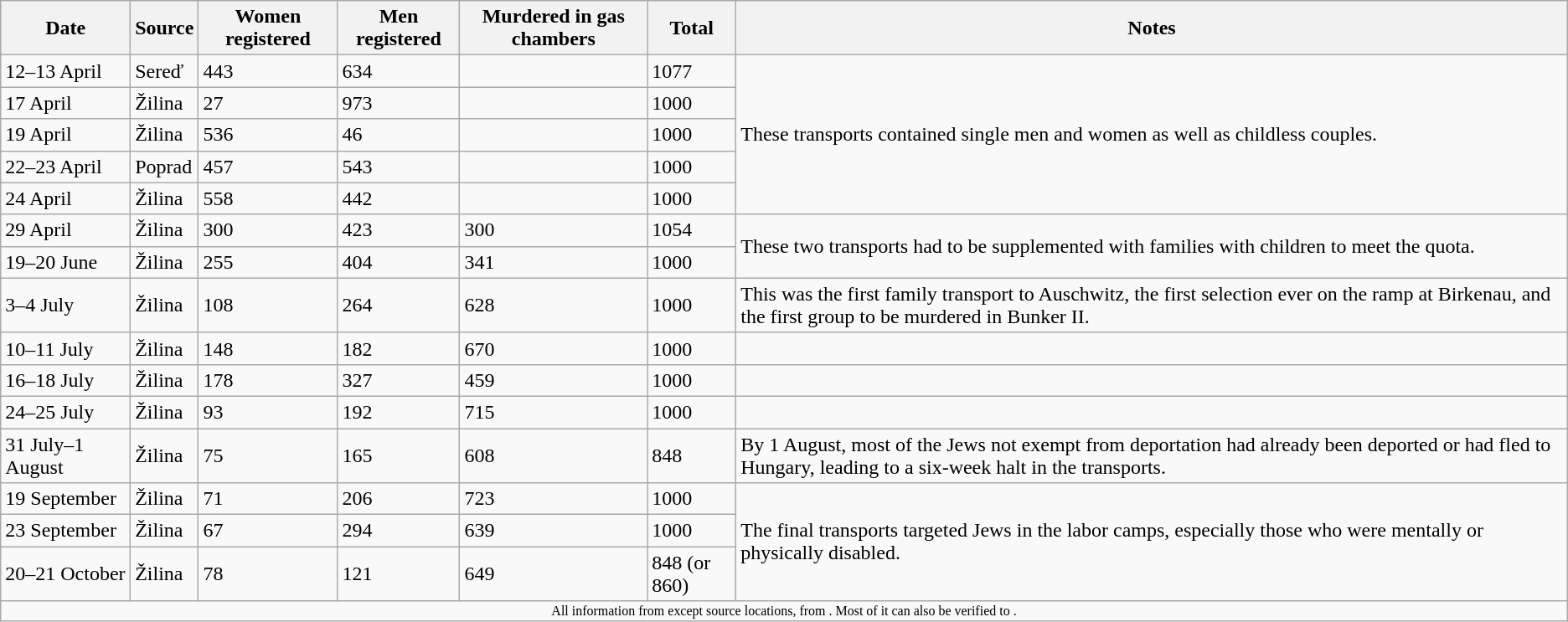<table class="wikitable sortable" width="auto" style="text-align: left">
<tr>
<th scope="col">Date</th>
<th scope="col">Source</th>
<th scope="col">Women registered</th>
<th scope="col">Men registered</th>
<th scope="col">Murdered in gas chambers</th>
<th scope="col">Total</th>
<th scope="col" class=unsortable>Notes</th>
</tr>
<tr>
<td>12–13 April</td>
<td>Sereď</td>
<td>443</td>
<td>634</td>
<td></td>
<td>1077</td>
<td rowspan="5">These transports contained single men and women as well as childless couples.</td>
</tr>
<tr>
<td>17 April</td>
<td>Žilina</td>
<td>27</td>
<td>973</td>
<td></td>
<td>1000</td>
</tr>
<tr>
<td>19 April</td>
<td>Žilina</td>
<td>536</td>
<td>46</td>
<td></td>
<td>1000</td>
</tr>
<tr>
<td>22–23 April</td>
<td>Poprad</td>
<td>457</td>
<td>543</td>
<td></td>
<td>1000</td>
</tr>
<tr>
<td>24 April</td>
<td>Žilina</td>
<td>558</td>
<td>442</td>
<td></td>
<td>1000</td>
</tr>
<tr>
<td>29 April</td>
<td>Žilina</td>
<td>300</td>
<td>423</td>
<td>300</td>
<td>1054</td>
<td rowspan="2">These two transports had to be supplemented with families with children to meet the quota.</td>
</tr>
<tr>
<td>19–20 June</td>
<td>Žilina</td>
<td>255</td>
<td>404</td>
<td>341</td>
<td>1000</td>
</tr>
<tr>
<td>3–4 July</td>
<td>Žilina</td>
<td>108</td>
<td>264</td>
<td>628</td>
<td>1000</td>
<td>This was the first family transport to Auschwitz, the first selection ever on the ramp at Birkenau, and the first group to be murdered in Bunker II.</td>
</tr>
<tr>
<td>10–11 July</td>
<td>Žilina</td>
<td>148</td>
<td>182</td>
<td>670</td>
<td>1000</td>
<td></td>
</tr>
<tr>
<td>16–18 July</td>
<td>Žilina</td>
<td>178</td>
<td>327</td>
<td>459</td>
<td>1000</td>
<td></td>
</tr>
<tr>
<td>24–25 July</td>
<td>Žilina</td>
<td>93</td>
<td>192</td>
<td>715</td>
<td>1000</td>
<td></td>
</tr>
<tr>
<td>31 July–1 August</td>
<td>Žilina</td>
<td>75</td>
<td>165</td>
<td>608</td>
<td>848</td>
<td>By 1 August, most of the Jews not exempt from deportation had already been deported or had fled to Hungary, leading to a six-week halt in the transports.</td>
</tr>
<tr>
<td>19 September</td>
<td>Žilina</td>
<td>71</td>
<td>206</td>
<td>723</td>
<td>1000</td>
<td rowspan="3">The final transports targeted Jews in the labor camps, especially those who were mentally or physically disabled.</td>
</tr>
<tr>
<td>23 September</td>
<td>Žilina</td>
<td>67</td>
<td>294</td>
<td>639</td>
<td>1000</td>
</tr>
<tr>
<td>20–21 October</td>
<td>Žilina</td>
<td>78</td>
<td>121</td>
<td>649</td>
<td>848 (or 860)</td>
</tr>
<tr>
<td colspan="7" style="text-align: center; font-size: 8pt">All information from  except source locations, from . Most of it can also be verified to .</td>
</tr>
</table>
